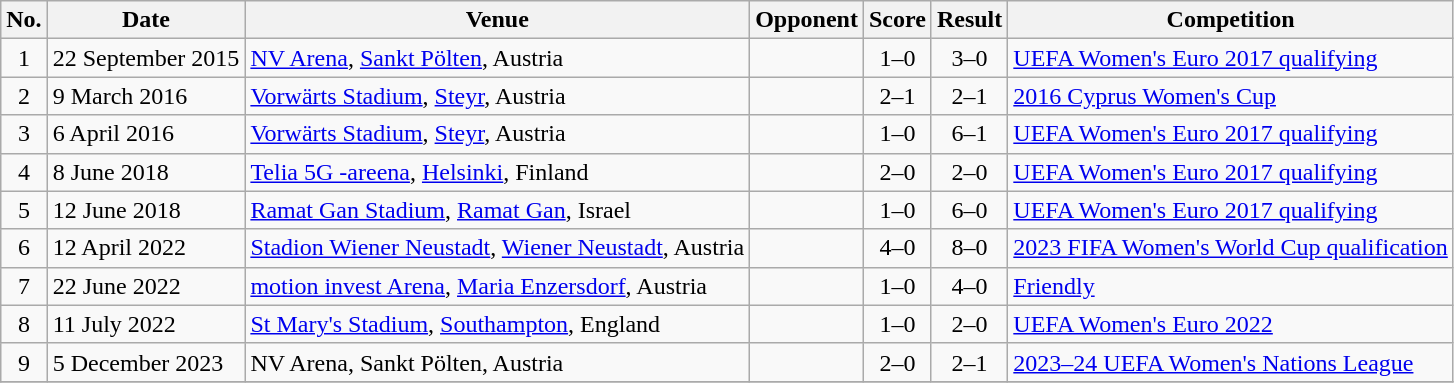<table class="wikitable sortable">
<tr>
<th scope="col">No.</th>
<th scope="col">Date</th>
<th scope="col">Venue</th>
<th scope="col">Opponent</th>
<th scope="col">Score</th>
<th scope="col">Result</th>
<th scope="col">Competition</th>
</tr>
<tr>
<td style="text-align:center">1</td>
<td>22 September 2015</td>
<td><a href='#'>NV Arena</a>, <a href='#'>Sankt Pölten</a>, Austria</td>
<td></td>
<td align=center>1–0</td>
<td align=center>3–0</td>
<td><a href='#'>UEFA Women's Euro 2017 qualifying</a></td>
</tr>
<tr>
<td style="text-align:center">2</td>
<td>9 March 2016</td>
<td><a href='#'>Vorwärts Stadium</a>, <a href='#'>Steyr</a>, Austria</td>
<td></td>
<td align=center>2–1</td>
<td align=center>2–1</td>
<td><a href='#'>2016 Cyprus Women's Cup</a></td>
</tr>
<tr>
<td style="text-align:center">3</td>
<td>6 April 2016</td>
<td><a href='#'>Vorwärts Stadium</a>, <a href='#'>Steyr</a>, Austria</td>
<td></td>
<td align=center>1–0</td>
<td align=center>6–1</td>
<td><a href='#'>UEFA Women's Euro 2017 qualifying</a></td>
</tr>
<tr>
<td style="text-align:center">4</td>
<td>8 June 2018</td>
<td><a href='#'>Telia 5G -areena</a>, <a href='#'>Helsinki</a>, Finland</td>
<td></td>
<td align=center>2–0</td>
<td align=center>2–0</td>
<td><a href='#'>UEFA Women's Euro 2017 qualifying</a></td>
</tr>
<tr>
<td style="text-align:center">5</td>
<td>12 June 2018</td>
<td><a href='#'>Ramat Gan Stadium</a>, <a href='#'>Ramat Gan</a>, Israel</td>
<td></td>
<td align=center>1–0</td>
<td align=center>6–0</td>
<td><a href='#'>UEFA Women's Euro 2017 qualifying</a></td>
</tr>
<tr>
<td style="text-align:center">6</td>
<td>12 April 2022</td>
<td><a href='#'>Stadion Wiener Neustadt</a>, <a href='#'>Wiener Neustadt</a>, Austria</td>
<td></td>
<td style="text-align:center">4–0</td>
<td style="text-align:center">8–0</td>
<td><a href='#'>2023 FIFA Women's World Cup qualification</a></td>
</tr>
<tr>
<td style="text-align:center">7</td>
<td>22 June 2022</td>
<td><a href='#'>motion invest Arena</a>, <a href='#'>Maria Enzersdorf</a>, Austria</td>
<td></td>
<td style="text-align:center">1–0</td>
<td style="text-align:center">4–0</td>
<td><a href='#'>Friendly</a></td>
</tr>
<tr>
<td style="text-align:center">8</td>
<td>11 July 2022</td>
<td><a href='#'>St Mary's Stadium</a>, <a href='#'>Southampton</a>, England</td>
<td></td>
<td style="text-align:center">1–0</td>
<td style="text-align:center">2–0</td>
<td><a href='#'>UEFA Women's Euro 2022</a></td>
</tr>
<tr>
<td style="text-align:center">9</td>
<td>5 December 2023</td>
<td>NV Arena, Sankt Pölten, Austria</td>
<td></td>
<td align="center">2–0</td>
<td align=center>2–1</td>
<td><a href='#'>2023–24 UEFA Women's Nations League</a></td>
</tr>
<tr>
</tr>
</table>
